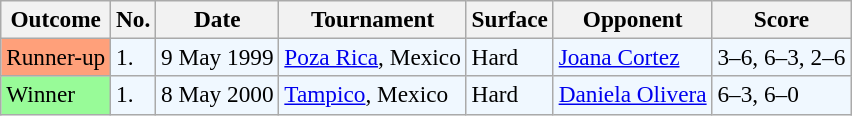<table class="sortable wikitable" style="font-size:97%;">
<tr>
<th>Outcome</th>
<th>No.</th>
<th>Date</th>
<th>Tournament</th>
<th>Surface</th>
<th>Opponent</th>
<th>Score</th>
</tr>
<tr style="background:#f0f8ff;">
<td style="background:#ffa07a;">Runner-up</td>
<td>1.</td>
<td>9 May 1999</td>
<td><a href='#'>Poza Rica</a>, Mexico</td>
<td>Hard</td>
<td> <a href='#'>Joana Cortez</a></td>
<td>3–6, 6–3, 2–6</td>
</tr>
<tr style="background:#f0f8ff;">
<td bgcolor="98FB98">Winner</td>
<td>1.</td>
<td>8 May 2000</td>
<td><a href='#'>Tampico</a>, Mexico</td>
<td>Hard</td>
<td> <a href='#'>Daniela Olivera</a></td>
<td>6–3, 6–0</td>
</tr>
</table>
